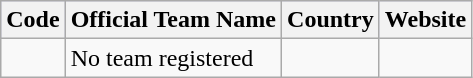<table class="wikitable">
<tr style="background:#ccccff;">
<th>Code</th>
<th>Official Team Name</th>
<th>Country</th>
<th>Website</th>
</tr>
<tr>
<td></td>
<td>No team registered</td>
<td></td>
<td></td>
</tr>
</table>
